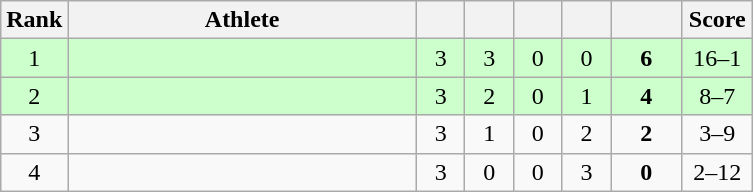<table class="wikitable" style="text-align: center;">
<tr>
<th width=25>Rank</th>
<th width=225>Athlete</th>
<th width=25></th>
<th width=25></th>
<th width=25></th>
<th width=25></th>
<th width=40></th>
<th width=40>Score</th>
</tr>
<tr bgcolor=ccffcc>
<td>1</td>
<td align=left></td>
<td>3</td>
<td>3</td>
<td>0</td>
<td>0</td>
<td><strong>6</strong></td>
<td>16–1</td>
</tr>
<tr bgcolor=ccffcc>
<td>2</td>
<td align=left></td>
<td>3</td>
<td>2</td>
<td>0</td>
<td>1</td>
<td><strong>4</strong></td>
<td>8–7</td>
</tr>
<tr>
<td>3</td>
<td align=left></td>
<td>3</td>
<td>1</td>
<td>0</td>
<td>2</td>
<td><strong>2</strong></td>
<td>3–9</td>
</tr>
<tr>
<td>4</td>
<td align=left></td>
<td>3</td>
<td>0</td>
<td>0</td>
<td>3</td>
<td><strong>0</strong></td>
<td>2–12</td>
</tr>
</table>
